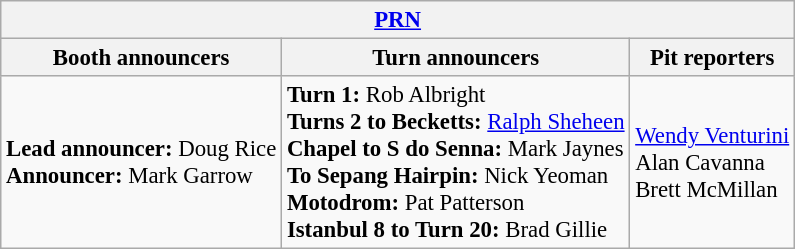<table class="wikitable" style="font-size: 95%">
<tr>
<th colspan="3"><a href='#'>PRN</a></th>
</tr>
<tr>
<th>Booth announcers</th>
<th>Turn announcers</th>
<th>Pit reporters</th>
</tr>
<tr>
<td><strong>Lead announcer:</strong> Doug Rice<br><strong>Announcer:</strong> Mark Garrow</td>
<td><strong>Turn 1:</strong> Rob Albright<br><strong>Turns 2 to Becketts:</strong> <a href='#'>Ralph Sheheen</a><br><strong>Chapel to S do Senna:</strong> Mark Jaynes <br><strong>To Sepang Hairpin:</strong> Nick Yeoman<br><strong>Motodrom:</strong> Pat Patterson<br><strong>Istanbul 8 to Turn 20:</strong> Brad Gillie</td>
<td><a href='#'>Wendy Venturini</a><br>Alan Cavanna<br>Brett McMillan</td>
</tr>
</table>
